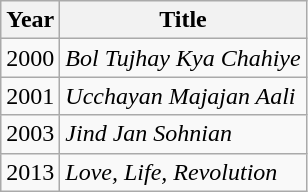<table class="wikitable">
<tr>
<th>Year</th>
<th>Title</th>
</tr>
<tr>
<td>2000</td>
<td><em>Bol Tujhay Kya Chahiye</em></td>
</tr>
<tr>
<td>2001</td>
<td><em>Ucchayan Majajan Aali</em></td>
</tr>
<tr>
<td>2003</td>
<td><em>Jind Jan Sohnian</em></td>
</tr>
<tr>
<td>2013</td>
<td><em>Love, Life, Revolution</em></td>
</tr>
</table>
